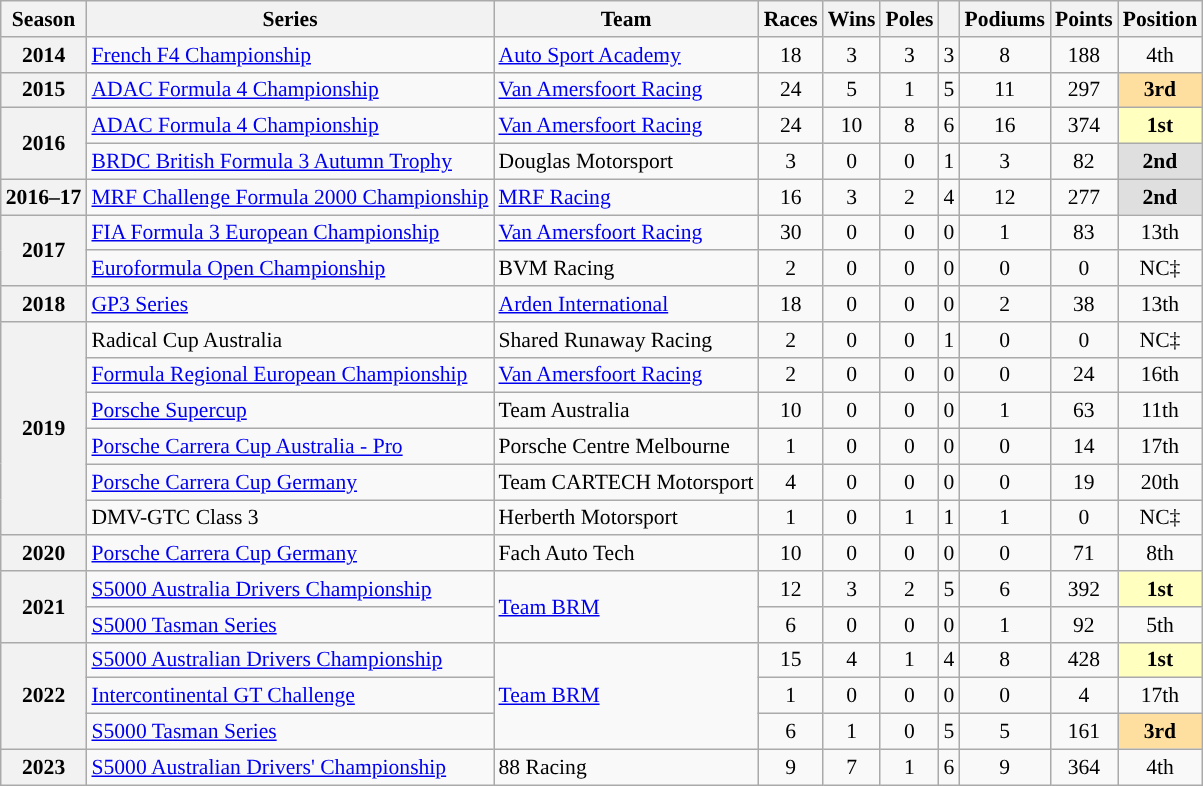<table class="wikitable" style="font-size: 90%; text-align:center">
<tr>
<th>Season</th>
<th>Series</th>
<th>Team</th>
<th>Races</th>
<th>Wins</th>
<th>Poles</th>
<th></th>
<th>Podiums</th>
<th>Points</th>
<th>Position</th>
</tr>
<tr>
<th>2014</th>
<td align=left><a href='#'>French F4 Championship</a></td>
<td align=left><a href='#'>Auto Sport Academy</a></td>
<td>18</td>
<td>3</td>
<td>3</td>
<td>3</td>
<td>8</td>
<td>188</td>
<td>4th</td>
</tr>
<tr>
<th>2015</th>
<td align=left><a href='#'>ADAC Formula 4 Championship</a></td>
<td align=left><a href='#'>Van Amersfoort Racing</a></td>
<td>24</td>
<td>5</td>
<td>1</td>
<td>5</td>
<td>11</td>
<td>297</td>
<td style="background:#FFDF9F"><strong>3rd</strong></td>
</tr>
<tr>
<th rowspan=2>2016</th>
<td align=left><a href='#'>ADAC Formula 4 Championship</a></td>
<td align=left><a href='#'>Van Amersfoort Racing</a></td>
<td>24</td>
<td>10</td>
<td>8</td>
<td>6</td>
<td>16</td>
<td>374</td>
<td style="background:#FFFFBF"><strong>1st</strong></td>
</tr>
<tr>
<td align=left><a href='#'>BRDC British Formula 3 Autumn Trophy</a></td>
<td align=left>Douglas Motorsport</td>
<td>3</td>
<td>0</td>
<td>0</td>
<td>1</td>
<td>3</td>
<td>82</td>
<td style="background:#DFDFDF"><strong>2nd</strong></td>
</tr>
<tr>
<th>2016–17</th>
<td align=left><a href='#'>MRF Challenge Formula 2000 Championship</a></td>
<td align=left><a href='#'>MRF Racing</a></td>
<td>16</td>
<td>3</td>
<td>2</td>
<td>4</td>
<td>12</td>
<td>277</td>
<td style="background:#DFDFDF"><strong>2nd</strong></td>
</tr>
<tr>
<th rowspan="2">2017</th>
<td align=left><a href='#'>FIA Formula 3 European Championship</a></td>
<td align=left><a href='#'>Van Amersfoort Racing</a></td>
<td>30</td>
<td>0</td>
<td>0</td>
<td>0</td>
<td>1</td>
<td>83</td>
<td>13th</td>
</tr>
<tr>
<td align=left><a href='#'>Euroformula Open Championship</a></td>
<td align=left>BVM Racing</td>
<td>2</td>
<td>0</td>
<td>0</td>
<td>0</td>
<td>0</td>
<td>0</td>
<td>NC‡</td>
</tr>
<tr>
<th>2018</th>
<td align=left><a href='#'>GP3 Series</a></td>
<td align=left><a href='#'>Arden International</a></td>
<td>18</td>
<td>0</td>
<td>0</td>
<td>0</td>
<td>2</td>
<td>38</td>
<td>13th</td>
</tr>
<tr>
<th rowspan=6>2019</th>
<td align=left>Radical Cup Australia</td>
<td align=left>Shared Runaway Racing</td>
<td>2</td>
<td>0</td>
<td>0</td>
<td>1</td>
<td>0</td>
<td>0</td>
<td>NC‡</td>
</tr>
<tr>
<td align=left><a href='#'>Formula Regional European Championship</a></td>
<td align=left><a href='#'>Van Amersfoort Racing</a></td>
<td>2</td>
<td>0</td>
<td>0</td>
<td>0</td>
<td>0</td>
<td>24</td>
<td>16th</td>
</tr>
<tr>
<td align=left><a href='#'>Porsche Supercup</a></td>
<td align=left>Team Australia</td>
<td>10</td>
<td>0</td>
<td>0</td>
<td>0</td>
<td>1</td>
<td>63</td>
<td>11th</td>
</tr>
<tr>
<td align=left><a href='#'>Porsche Carrera Cup Australia - Pro</a></td>
<td align=left>Porsche Centre Melbourne</td>
<td>1</td>
<td>0</td>
<td>0</td>
<td>0</td>
<td>0</td>
<td>14</td>
<td>17th</td>
</tr>
<tr>
<td align=left><a href='#'>Porsche Carrera Cup Germany</a></td>
<td align=left>Team CARTECH Motorsport</td>
<td>4</td>
<td>0</td>
<td>0</td>
<td>0</td>
<td>0</td>
<td>19</td>
<td>20th</td>
</tr>
<tr>
<td align=left>DMV-GTC Class 3</td>
<td align=left>Herberth Motorsport</td>
<td>1</td>
<td>0</td>
<td>1</td>
<td>1</td>
<td>1</td>
<td>0</td>
<td>NC‡</td>
</tr>
<tr>
<th>2020</th>
<td align=left><a href='#'>Porsche Carrera Cup Germany</a></td>
<td align=left>Fach Auto Tech</td>
<td>10</td>
<td>0</td>
<td>0</td>
<td>0</td>
<td>0</td>
<td>71</td>
<td>8th</td>
</tr>
<tr>
<th rowspan=2>2021</th>
<td align=left><a href='#'>S5000 Australia Drivers Championship</a></td>
<td rowspan=2 align=left><a href='#'>Team BRM</a></td>
<td>12</td>
<td>3</td>
<td>2</td>
<td>5</td>
<td>6</td>
<td>392</td>
<td style="background:#FFFFBF"><strong>1st</strong></td>
</tr>
<tr>
<td align=left><a href='#'>S5000 Tasman Series</a></td>
<td>6</td>
<td>0</td>
<td>0</td>
<td>0</td>
<td>1</td>
<td>92</td>
<td>5th</td>
</tr>
<tr>
<th rowspan="3">2022</th>
<td align=left><a href='#'>S5000 Australian Drivers Championship</a></td>
<td rowspan="3" align="left"><a href='#'>Team BRM</a></td>
<td>15</td>
<td>4</td>
<td>1</td>
<td>4</td>
<td>8</td>
<td>428</td>
<td style="background:#FFFFBF"><strong>1st</strong></td>
</tr>
<tr>
<td align=left><a href='#'>Intercontinental GT Challenge</a></td>
<td>1</td>
<td>0</td>
<td>0</td>
<td>0</td>
<td>0</td>
<td>4</td>
<td>17th</td>
</tr>
<tr>
<td align=left><a href='#'>S5000 Tasman Series</a></td>
<td>6</td>
<td>1</td>
<td>0</td>
<td>5</td>
<td>5</td>
<td>161</td>
<td style="background:#FFDF9F"><strong>3rd</strong></td>
</tr>
<tr>
<th>2023</th>
<td align=left><a href='#'>S5000 Australian Drivers' Championship</a></td>
<td align=left>88 Racing</td>
<td>9</td>
<td>7</td>
<td>1</td>
<td>6</td>
<td>9</td>
<td>364</td>
<td>4th</td>
</tr>
</table>
